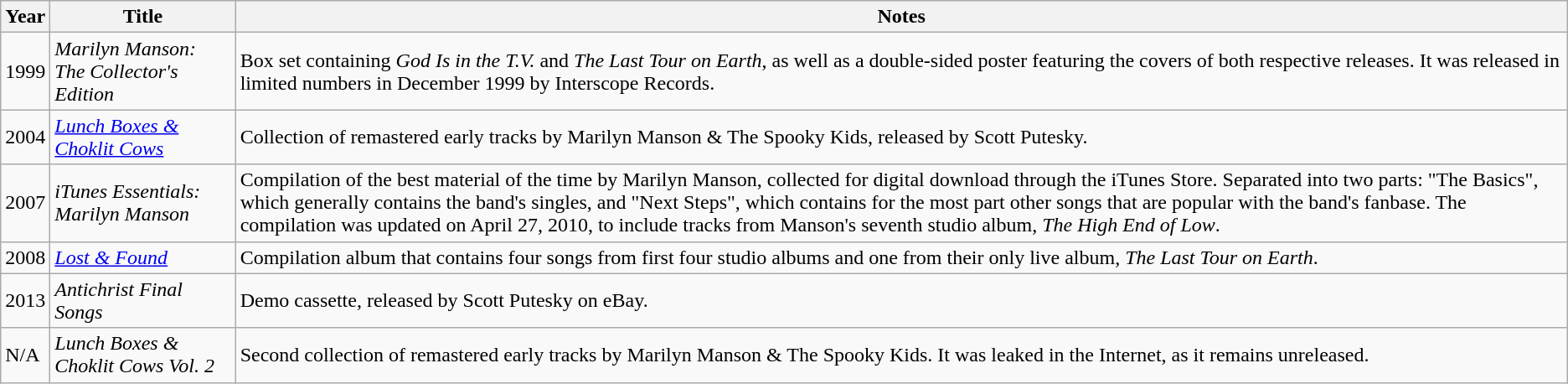<table class="wikitable">
<tr>
<th>Year</th>
<th>Title</th>
<th>Notes</th>
</tr>
<tr>
<td>1999</td>
<td><em>Marilyn Manson: The Collector's Edition</em></td>
<td>Box set containing <em>God Is in the T.V.</em> and <em>The Last Tour on Earth</em>, as well as a double-sided poster featuring the covers of both respective releases. It was released in limited numbers in December 1999 by Interscope Records.</td>
</tr>
<tr>
<td>2004</td>
<td><em><a href='#'>Lunch Boxes & Choklit Cows</a></em></td>
<td>Collection of remastered early tracks by Marilyn Manson & The Spooky Kids, released by Scott Putesky.</td>
</tr>
<tr>
<td>2007</td>
<td><em>iTunes Essentials: Marilyn Manson</em></td>
<td>Compilation of the best material of the time by Marilyn Manson, collected for digital download through the iTunes Store. Separated into two parts: "The Basics", which generally contains the band's singles, and "Next Steps", which contains for the most part other songs that are popular with the band's fanbase. The compilation was updated on April 27, 2010, to include tracks from Manson's seventh studio album, <em>The High End of Low</em>.</td>
</tr>
<tr>
<td>2008</td>
<td><em><a href='#'>Lost & Found</a></em></td>
<td>Compilation album that contains four songs from first four studio albums and one from their only live album, <em>The Last Tour on Earth</em>.</td>
</tr>
<tr>
<td>2013</td>
<td><em>Antichrist Final Songs</em></td>
<td>Demo cassette, released by Scott Putesky on eBay.</td>
</tr>
<tr>
<td>N/A</td>
<td><em>Lunch Boxes & Choklit Cows Vol. 2</em></td>
<td>Second collection of remastered early tracks by Marilyn Manson & The Spooky Kids. It was leaked in the Internet, as it remains unreleased.</td>
</tr>
</table>
